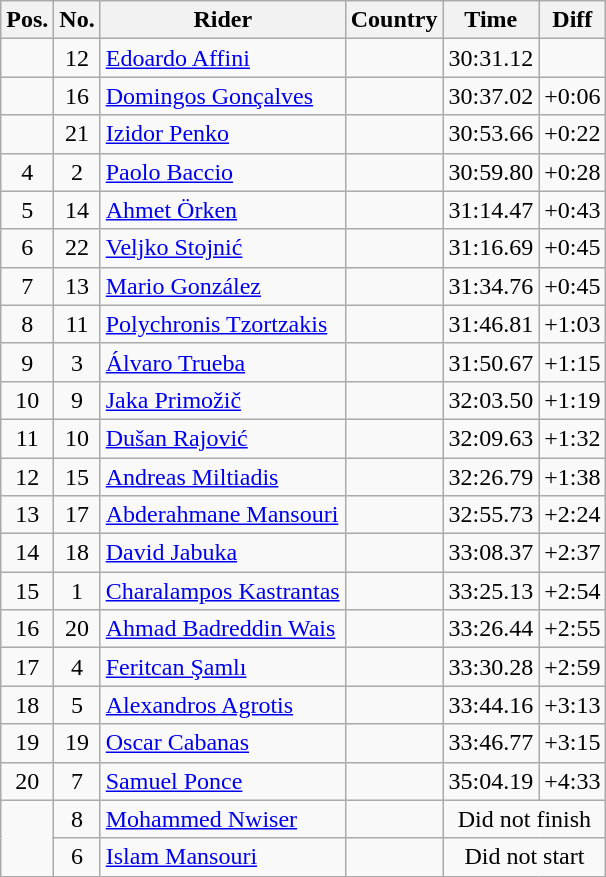<table class="wikitable sortable" style="text-align:left;">
<tr>
<th scope="col">Pos.</th>
<th scope="col">No.</th>
<th scope="col">Rider</th>
<th scope="col">Country</th>
<th scope="col">Time</th>
<th>Diff</th>
</tr>
<tr>
<td align=center></td>
<td align=center>12</td>
<td data-sort-value="Affini, Edoardo"><a href='#'>Edoardo Affini</a></td>
<td></td>
<td>30:31.12</td>
<td></td>
</tr>
<tr>
<td align=center></td>
<td align=center>16</td>
<td data-sort-value="Gonçalves, Domingos"><a href='#'>Domingos Gonçalves</a></td>
<td></td>
<td>30:37.02</td>
<td>+0:06</td>
</tr>
<tr>
<td align=center></td>
<td align=center>21</td>
<td data-sort-value="Penko, Izidor"><a href='#'>Izidor Penko</a></td>
<td></td>
<td>30:53.66</td>
<td>+0:22</td>
</tr>
<tr>
<td align=center data-sort-value="04">4</td>
<td align=center>2</td>
<td data-sort-value="Baccio, Paolo"><a href='#'>Paolo Baccio</a></td>
<td></td>
<td>30:59.80</td>
<td>+0:28</td>
</tr>
<tr>
<td align=center data-sort-value="05">5</td>
<td align=center>14</td>
<td data-sort-value="Orken, Ahmet"><a href='#'>Ahmet Örken</a></td>
<td></td>
<td>31:14.47</td>
<td>+0:43</td>
</tr>
<tr>
<td align=center data-sort-value="06">6</td>
<td align=center>22</td>
<td data-sort-value="Stojnic, Veljko"><a href='#'>Veljko Stojnić</a></td>
<td></td>
<td>31:16.69</td>
<td>+0:45</td>
</tr>
<tr>
<td align=center data-sort-value="07">7</td>
<td align=center>13</td>
<td data-sort-value="Gonzalez, Mario"><a href='#'>Mario González</a></td>
<td></td>
<td>31:34.76</td>
<td>+0:45</td>
</tr>
<tr>
<td align=center data-sort-value="08">8</td>
<td align=center>11</td>
<td data-sort-value="Tzortakis, Polychronis"><a href='#'>Polychronis Tzortzakis</a></td>
<td></td>
<td>31:46.81</td>
<td>+1:03</td>
</tr>
<tr>
<td align=center data-sort-value="09">9</td>
<td align=center>3</td>
<td data-sort-value="Trueba, Alvaro"><a href='#'>Álvaro Trueba</a></td>
<td></td>
<td>31:50.67</td>
<td>+1:15</td>
</tr>
<tr>
<td align=center>10</td>
<td align=center>9</td>
<td data-sort-value="Primozic, Jaka"><a href='#'>Jaka Primožič</a></td>
<td></td>
<td>32:03.50</td>
<td>+1:19</td>
</tr>
<tr>
<td align=center>11</td>
<td align=center>10</td>
<td data-sort-value="Rajovic, Dusan"><a href='#'>Dušan Rajović</a></td>
<td></td>
<td>32:09.63</td>
<td>+1:32</td>
</tr>
<tr>
<td align=center>12</td>
<td align=center>15</td>
<td data-sort-value="Miltiadis, Andreas"><a href='#'>Andreas Miltiadis</a></td>
<td></td>
<td>32:26.79</td>
<td>+1:38</td>
</tr>
<tr>
<td align=center>13</td>
<td align=center>17</td>
<td data-sort-value="Mansouri, Abderahmane"><a href='#'>Abderahmane Mansouri</a></td>
<td></td>
<td>32:55.73</td>
<td>+2:24</td>
</tr>
<tr>
<td align=center>14</td>
<td align=center>18</td>
<td data-sort-value="Jabuka, David"><a href='#'>David Jabuka</a></td>
<td></td>
<td>33:08.37</td>
<td>+2:37</td>
</tr>
<tr>
<td align=center>15</td>
<td align=center>1</td>
<td data-sort-value="Kastrantas, Charalampos"><a href='#'>Charalampos Kastrantas</a></td>
<td></td>
<td>33:25.13</td>
<td>+2:54</td>
</tr>
<tr>
<td align=center>16</td>
<td align=center>20</td>
<td data-sort-value="Wais, Ahmad Badreddin"><a href='#'>Ahmad Badreddin Wais</a></td>
<td></td>
<td>33:26.44</td>
<td>+2:55</td>
</tr>
<tr>
<td align=center>17</td>
<td align=center>4</td>
<td data-sort-value="Samli, Feritcan"><a href='#'>Feritcan Şamlı</a></td>
<td></td>
<td>33:30.28</td>
<td>+2:59</td>
</tr>
<tr>
<td align=center>18</td>
<td align=center>5</td>
<td data-sort-value="Agrotis, Alexandros"><a href='#'>Alexandros Agrotis</a></td>
<td></td>
<td>33:44.16</td>
<td>+3:13</td>
</tr>
<tr>
<td align=center>19</td>
<td align=center>19</td>
<td data-sort-value="Cabanas, Oscar"><a href='#'>Oscar Cabanas</a></td>
<td></td>
<td>33:46.77</td>
<td>+3:15</td>
</tr>
<tr>
<td align=center>20</td>
<td align=center>7</td>
<td data-sort-value="Ponce, Samuel"><a href='#'>Samuel Ponce</a></td>
<td></td>
<td>35:04.19</td>
<td>+4:33</td>
</tr>
<tr>
<td rowspan=2 align=center></td>
<td align=center>8</td>
<td data-sort-value="Nwiser, Mohammed"><a href='#'>Mohammed Nwiser</a></td>
<td></td>
<td colspan=2 align=center>Did not finish</td>
</tr>
<tr>
<td align=center>6</td>
<td data-sort-value="Mansouri, Islam"><a href='#'>Islam Mansouri</a></td>
<td></td>
<td colspan=2 align=center>Did not start</td>
</tr>
</table>
